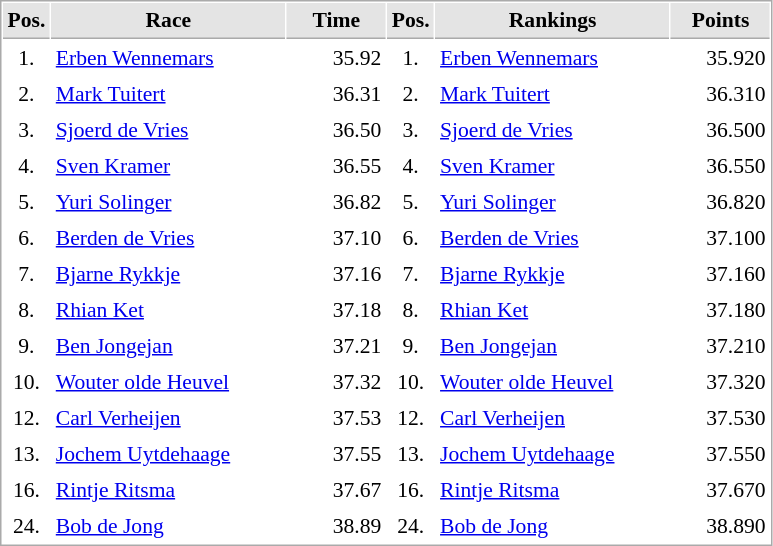<table cellspacing="1" cellpadding="3" style="border:1px solid #AAAAAA;font-size:90%">
<tr bgcolor="#E4E4E4">
<th style="border-bottom:1px solid #AAAAAA" width=10>Pos.</th>
<th style="border-bottom:1px solid #AAAAAA" width=150>Race</th>
<th style="border-bottom:1px solid #AAAAAA" width=60>Time</th>
<th style="border-bottom:1px solid #AAAAAA" width=10>Pos.</th>
<th style="border-bottom:1px solid #AAAAAA" width=150>Rankings</th>
<th style="border-bottom:1px solid #AAAAAA" width=60>Points</th>
</tr>
<tr>
<td align="center">1.</td>
<td><a href='#'>Erben Wennemars</a></td>
<td align="right">35.92</td>
<td align="center">1.</td>
<td><a href='#'>Erben Wennemars</a></td>
<td align="right">35.920</td>
</tr>
<tr>
<td align="center">2.</td>
<td><a href='#'>Mark Tuitert</a></td>
<td align="right">36.31</td>
<td align="center">2.</td>
<td><a href='#'>Mark Tuitert</a></td>
<td align="right">36.310</td>
</tr>
<tr>
<td align="center">3.</td>
<td><a href='#'>Sjoerd de Vries</a></td>
<td align="right">36.50</td>
<td align="center">3.</td>
<td><a href='#'>Sjoerd de Vries</a></td>
<td align="right">36.500</td>
</tr>
<tr>
<td align="center">4.</td>
<td><a href='#'>Sven Kramer</a></td>
<td align="right">36.55</td>
<td align="center">4.</td>
<td><a href='#'>Sven Kramer</a></td>
<td align="right">36.550</td>
</tr>
<tr>
<td align="center">5.</td>
<td><a href='#'>Yuri Solinger</a></td>
<td align="right">36.82</td>
<td align="center">5.</td>
<td><a href='#'>Yuri Solinger</a></td>
<td align="right">36.820</td>
</tr>
<tr>
<td align="center">6.</td>
<td><a href='#'>Berden de Vries</a></td>
<td align="right">37.10</td>
<td align="center">6.</td>
<td><a href='#'>Berden de Vries</a></td>
<td align="right">37.100</td>
</tr>
<tr>
<td align="center">7.</td>
<td><a href='#'>Bjarne Rykkje</a></td>
<td align="right">37.16</td>
<td align="center">7.</td>
<td><a href='#'>Bjarne Rykkje</a></td>
<td align="right">37.160</td>
</tr>
<tr>
<td align="center">8.</td>
<td><a href='#'>Rhian Ket</a></td>
<td align="right">37.18</td>
<td align="center">8.</td>
<td><a href='#'>Rhian Ket</a></td>
<td align="right">37.180</td>
</tr>
<tr>
<td align="center">9.</td>
<td><a href='#'>Ben Jongejan</a></td>
<td align="right">37.21</td>
<td align="center">9.</td>
<td><a href='#'>Ben Jongejan</a></td>
<td align="right">37.210</td>
</tr>
<tr>
<td align="center">10.</td>
<td><a href='#'>Wouter olde Heuvel</a></td>
<td align="right">37.32</td>
<td align="center">10.</td>
<td><a href='#'>Wouter olde Heuvel</a></td>
<td align="right">37.320</td>
</tr>
<tr>
<td align="center">12.</td>
<td><a href='#'>Carl Verheijen</a></td>
<td align="right">37.53</td>
<td align="center">12.</td>
<td><a href='#'>Carl Verheijen</a></td>
<td align="right">37.530</td>
</tr>
<tr>
<td align="center">13.</td>
<td><a href='#'>Jochem Uytdehaage</a></td>
<td align="right">37.55</td>
<td align="center">13.</td>
<td><a href='#'>Jochem Uytdehaage</a></td>
<td align="right">37.550</td>
</tr>
<tr>
<td align="center">16.</td>
<td><a href='#'>Rintje Ritsma</a></td>
<td align="right">37.67</td>
<td align="center">16.</td>
<td><a href='#'>Rintje Ritsma</a></td>
<td align="right">37.670</td>
</tr>
<tr>
<td align="center">24.</td>
<td><a href='#'>Bob de Jong</a></td>
<td align="right">38.89</td>
<td align="center">24.</td>
<td><a href='#'>Bob de Jong</a></td>
<td align="right">38.890</td>
</tr>
</table>
